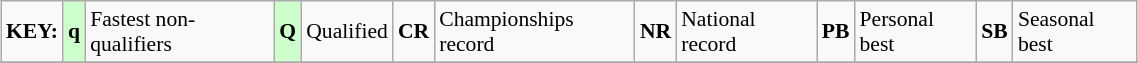<table class="wikitable" style="margin:0.5em auto; font-size:90%;position:relative;" width=60%>
<tr>
<td><strong>KEY:</strong></td>
<td bgcolor=ccffcc align=center><strong>q</strong></td>
<td>Fastest non-qualifiers</td>
<td bgcolor=ccffcc align=center><strong>Q</strong></td>
<td>Qualified</td>
<td align=center><strong>CR</strong></td>
<td>Championships record</td>
<td align=center><strong>NR</strong></td>
<td>National record</td>
<td align=center><strong>PB</strong></td>
<td>Personal best</td>
<td align=center><strong>SB</strong></td>
<td>Seasonal best</td>
</tr>
<tr>
</tr>
</table>
